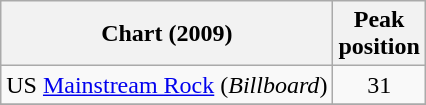<table class="wikitable">
<tr>
<th>Chart (2009)</th>
<th>Peak<br>position</th>
</tr>
<tr>
<td>US <a href='#'>Mainstream Rock</a> (<em>Billboard</em>)</td>
<td align="center">31</td>
</tr>
<tr>
</tr>
</table>
